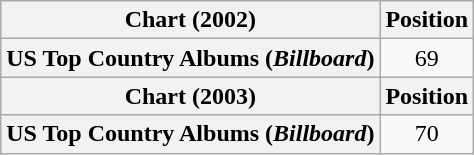<table class="wikitable plainrowheaders" style="text-align:center">
<tr>
<th scope="col">Chart (2002)</th>
<th scope="col">Position</th>
</tr>
<tr>
<th scope="row">US Top Country Albums (<em>Billboard</em>)</th>
<td>69</td>
</tr>
<tr>
<th scope="col">Chart (2003)</th>
<th scope="col">Position</th>
</tr>
<tr>
<th scope="row">US Top Country Albums (<em>Billboard</em>)</th>
<td>70</td>
</tr>
</table>
